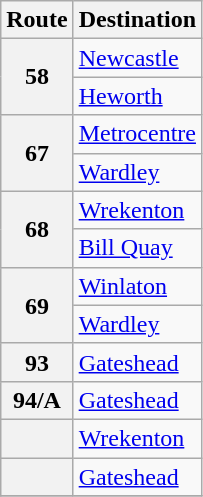<table class="wikitable">
<tr>
<th><strong>Route</strong></th>
<th><strong>Destination</strong></th>
</tr>
<tr>
<th rowspan="2">58</th>
<td><a href='#'>Newcastle</a>  </td>
</tr>
<tr>
<td><a href='#'>Heworth</a>     </td>
</tr>
<tr>
<th rowspan="2">67</th>
<td><a href='#'>Metrocentre</a>    </td>
</tr>
<tr>
<td><a href='#'>Wardley</a>  </td>
</tr>
<tr>
<th rowspan="2">68</th>
<td><a href='#'>Wrekenton</a>  </td>
</tr>
<tr>
<td><a href='#'>Bill Quay</a>  </td>
</tr>
<tr>
<th rowspan="2">69</th>
<td><a href='#'>Winlaton</a>   </td>
</tr>
<tr>
<td><a href='#'>Wardley</a>  </td>
</tr>
<tr>
<th>93</th>
<td><a href='#'>Gateshead</a>    </td>
</tr>
<tr>
<th>94/A</th>
<td><a href='#'>Gateshead</a>    </td>
</tr>
<tr>
<th></th>
<td><a href='#'>Wrekenton</a> </td>
</tr>
<tr>
<th></th>
<td><a href='#'>Gateshead</a>  </td>
</tr>
<tr>
</tr>
</table>
